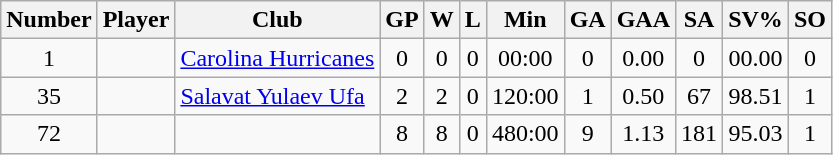<table class="wikitable sortable" style="text-align: center;">
<tr>
<th>Number</th>
<th>Player</th>
<th>Club</th>
<th>GP</th>
<th>W</th>
<th>L</th>
<th>Min</th>
<th>GA</th>
<th>GAA</th>
<th>SA</th>
<th>SV%</th>
<th>SO</th>
</tr>
<tr>
<td>1</td>
<td align=left></td>
<td align=left> <a href='#'>Carolina Hurricanes</a></td>
<td>0</td>
<td>0</td>
<td>0</td>
<td>00:00</td>
<td>0</td>
<td>0.00</td>
<td>0</td>
<td>00.00</td>
<td>0</td>
</tr>
<tr>
<td>35</td>
<td align=left></td>
<td align=left> <a href='#'>Salavat Yulaev Ufa</a></td>
<td>2</td>
<td>2</td>
<td>0</td>
<td>120:00</td>
<td>1</td>
<td>0.50</td>
<td>67</td>
<td>98.51</td>
<td>1</td>
</tr>
<tr>
<td>72</td>
<td align=left></td>
<td align=left></td>
<td>8</td>
<td>8</td>
<td>0</td>
<td>480:00</td>
<td>9</td>
<td>1.13</td>
<td>181</td>
<td>95.03</td>
<td>1</td>
</tr>
</table>
